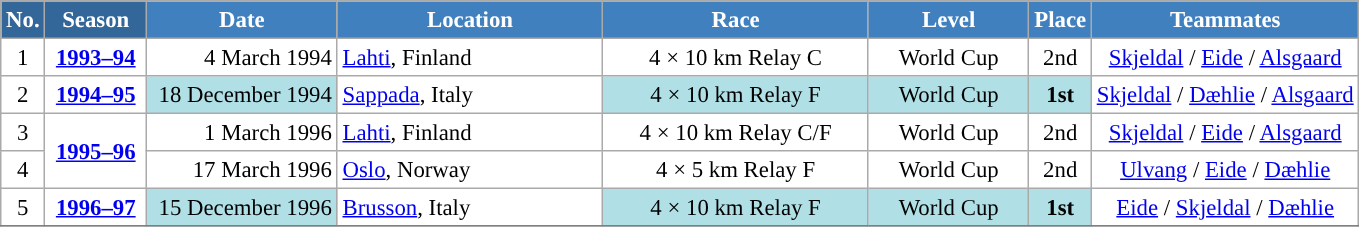<table class="wikitable sortable" style="font-size:95%; text-align:center; border:grey solid 1px; border-collapse:collapse; background:#ffffff;">
<tr style="background:#efefef;">
<th style="background-color:#369; color:white;">No.</th>
<th style="background-color:#369; color:white;">Season</th>
<th style="background-color:#4180be; color:white; width:120px;">Date</th>
<th style="background-color:#4180be; color:white; width:170px;">Location</th>
<th style="background-color:#4180be; color:white; width:170px;">Race</th>
<th style="background-color:#4180be; color:white; width:100px;">Level</th>
<th style="background-color:#4180be; color:white;">Place</th>
<th style="background-color:#4180be; color:white;">Teammates</th>
</tr>
<tr>
<td align=center>1</td>
<td rowspan=1 align=center><strong> <a href='#'>1993–94</a> </strong></td>
<td align=right>4 March 1994</td>
<td align=left> <a href='#'>Lahti</a>, Finland</td>
<td>4 × 10 km Relay C</td>
<td>World Cup</td>
<td>2nd</td>
<td><a href='#'>Skjeldal</a> / <a href='#'>Eide</a> / <a href='#'>Alsgaard</a></td>
</tr>
<tr>
<td align=center>2</td>
<td rowspan=1 align=center><strong><a href='#'>1994–95</a></strong></td>
<td bgcolor="#BOEOE6" align=right>18 December 1994</td>
<td align=left> <a href='#'>Sappada</a>, Italy</td>
<td bgcolor="#BOEOE6">4 × 10 km Relay F</td>
<td bgcolor="#BOEOE6">World Cup</td>
<td bgcolor="#BOEOE6"><strong>1st</strong></td>
<td><a href='#'>Skjeldal</a> / <a href='#'>Dæhlie</a> / <a href='#'>Alsgaard</a></td>
</tr>
<tr>
<td align=center>3</td>
<td rowspan=2 align=center><strong> <a href='#'>1995–96</a> </strong></td>
<td align=right>1 March 1996</td>
<td align=left> <a href='#'>Lahti</a>, Finland</td>
<td>4 × 10 km Relay C/F</td>
<td>World Cup</td>
<td>2nd</td>
<td><a href='#'>Skjeldal</a> / <a href='#'>Eide</a> / <a href='#'>Alsgaard</a></td>
</tr>
<tr>
<td align=center>4</td>
<td align=right>17 March 1996</td>
<td align=left> <a href='#'>Oslo</a>, Norway</td>
<td>4 × 5 km Relay F</td>
<td>World Cup</td>
<td>2nd</td>
<td><a href='#'>Ulvang</a> / <a href='#'>Eide</a> / <a href='#'>Dæhlie</a></td>
</tr>
<tr>
<td align=center>5</td>
<td rowspan=1 align=center><strong><a href='#'>1996–97</a></strong></td>
<td bgcolor="#BOEOE6" align=right>15 December 1996</td>
<td align=left> <a href='#'>Brusson</a>, Italy</td>
<td bgcolor="#BOEOE6">4 × 10 km Relay F</td>
<td bgcolor="#BOEOE6">World Cup</td>
<td bgcolor="#BOEOE6"><strong>1st</strong></td>
<td><a href='#'>Eide</a> / <a href='#'>Skjeldal</a> / <a href='#'>Dæhlie</a></td>
</tr>
<tr>
</tr>
</table>
